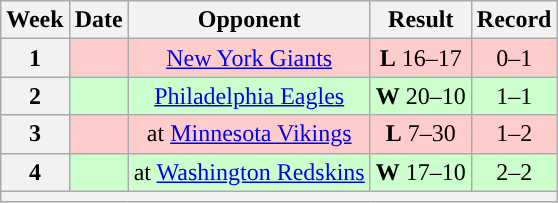<table class="wikitable" style="text-align:center">
<tr>
<th>Week</th>
<th>Date</th>
<th>Opponent</th>
<th>Result</th>
<th>Record</th>
</tr>
<tr style="background:#fcc">
<th>1</th>
<td></td>
<td><a href='#'>New York Giants</a></td>
<td><strong>L</strong> 16–17</td>
<td>0–1</td>
</tr>
<tr style="background:#cfc">
<th>2</th>
<td></td>
<td><a href='#'>Philadelphia Eagles</a></td>
<td><strong>W</strong> 20–10</td>
<td>1–1</td>
</tr>
<tr style="background:#fcc">
<th>3</th>
<td></td>
<td>at <a href='#'>Minnesota Vikings</a></td>
<td><strong>L</strong> 7–30</td>
<td>1–2</td>
</tr>
<tr style="background:#cfc">
<th>4</th>
<td></td>
<td>at <a href='#'>Washington Redskins</a></td>
<td><strong>W</strong> 17–10</td>
<td>2–2</td>
</tr>
<tr>
<th colspan="5"></th>
</tr>
</table>
